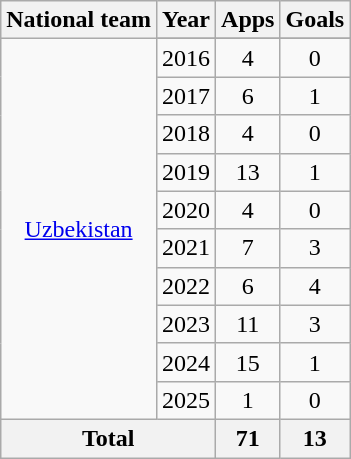<table class="wikitable" style="text-align:center">
<tr>
<th>National team</th>
<th>Year</th>
<th>Apps</th>
<th>Goals</th>
</tr>
<tr>
<td rowspan=11><a href='#'>Uzbekistan</a></td>
</tr>
<tr>
<td>2016</td>
<td>4</td>
<td>0</td>
</tr>
<tr>
<td>2017</td>
<td>6</td>
<td>1</td>
</tr>
<tr>
<td>2018</td>
<td>4</td>
<td>0</td>
</tr>
<tr>
<td>2019</td>
<td>13</td>
<td>1</td>
</tr>
<tr>
<td>2020</td>
<td>4</td>
<td>0</td>
</tr>
<tr>
<td>2021</td>
<td>7</td>
<td>3</td>
</tr>
<tr>
<td>2022</td>
<td>6</td>
<td>4</td>
</tr>
<tr>
<td>2023</td>
<td>11</td>
<td>3</td>
</tr>
<tr>
<td>2024</td>
<td>15</td>
<td>1</td>
</tr>
<tr>
<td>2025</td>
<td>1</td>
<td>0</td>
</tr>
<tr>
<th colspan=2>Total</th>
<th>71</th>
<th>13</th>
</tr>
</table>
